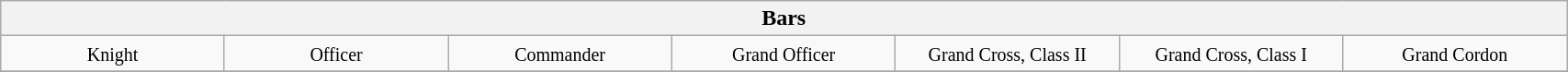<table align=center class=wikitable width=90%>
<tr>
<th colspan="7">Bars</th>
</tr>
<tr>
<td width=14% valign=top align=center><small>Knight</small></td>
<td width=14% valign=top align=center><small>Officer</small></td>
<td width=14% valign=top align=center><small>Commander</small></td>
<td width=14% valign=top align=center><small>Grand Officer</small></td>
<td width="14%" valign="top" align="center"><small>Grand Cross, Class II</small></td>
<td width="14%" valign="top" align="center"><small>Grand Cross, Class I</small></td>
<td width="14%" valign="top" align="center"><small>Grand Cordon</small></td>
</tr>
<tr>
</tr>
</table>
